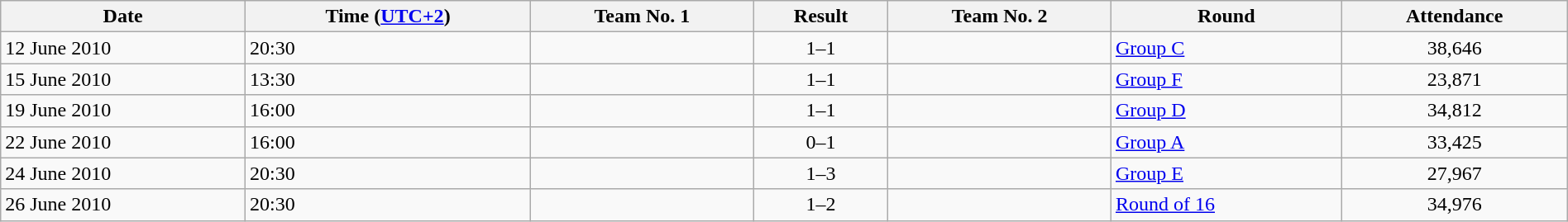<table class="wikitable"  style="text-align:left; width:100%;">
<tr>
<th>Date</th>
<th>Time (<a href='#'>UTC+2</a>)</th>
<th>Team No. 1</th>
<th>Result</th>
<th>Team No. 2</th>
<th>Round</th>
<th>Attendance</th>
</tr>
<tr>
<td>12 June 2010</td>
<td>20:30</td>
<td></td>
<td style="text-align:center;">1–1</td>
<td></td>
<td><a href='#'>Group C</a></td>
<td style="text-align:center;">38,646</td>
</tr>
<tr>
<td>15 June 2010</td>
<td>13:30</td>
<td></td>
<td style="text-align:center;">1–1</td>
<td></td>
<td><a href='#'>Group F</a></td>
<td style="text-align:center;">23,871</td>
</tr>
<tr>
<td>19 June 2010</td>
<td>16:00</td>
<td></td>
<td style="text-align:center;">1–1</td>
<td></td>
<td><a href='#'>Group D</a></td>
<td style="text-align:center;">34,812</td>
</tr>
<tr>
<td>22 June 2010</td>
<td>16:00</td>
<td></td>
<td style="text-align:center;">0–1</td>
<td></td>
<td><a href='#'>Group A</a></td>
<td style="text-align:center;">33,425</td>
</tr>
<tr>
<td>24 June 2010</td>
<td>20:30</td>
<td></td>
<td style="text-align:center;">1–3</td>
<td></td>
<td><a href='#'>Group E</a></td>
<td style="text-align:center;">27,967</td>
</tr>
<tr>
<td>26 June 2010</td>
<td>20:30</td>
<td></td>
<td style="text-align:center;">1–2</td>
<td></td>
<td><a href='#'>Round of 16</a></td>
<td style="text-align:center;">34,976</td>
</tr>
</table>
